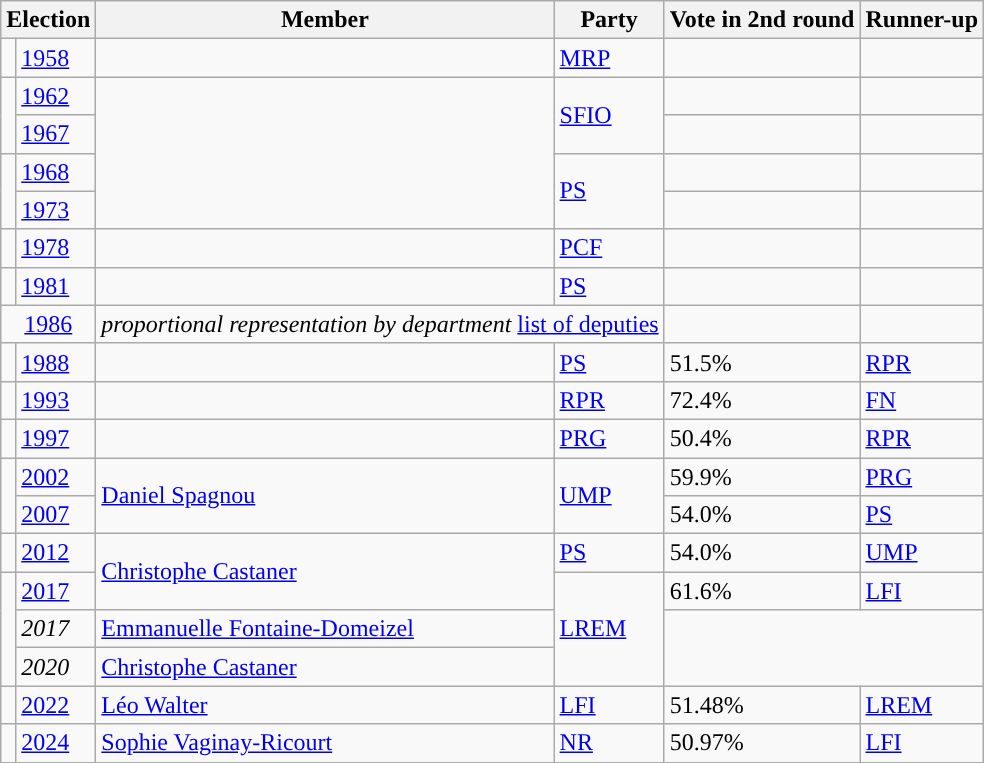<table class="wikitable">
<tr>
<th colspan="2">Election</th>
<th>Member</th>
<th>Party</th>
<th>Vote in 2nd round</th>
<th>Runner-up</th>
</tr>
<tr>
<td style="color:inherit;background-color: "></td>
<td><a href='#'>1958</a></td>
<td></td>
<td><a href='#'>MRP</a></td>
<td></td>
<td></td>
</tr>
<tr>
<td rowspan="2" style="background-color: "></td>
<td><a href='#'>1962</a></td>
<td rowspan="4"></td>
<td rowspan="2"><a href='#'>SFIO</a></td>
<td></td>
<td></td>
</tr>
<tr>
<td><a href='#'>1967</a></td>
<td></td>
<td></td>
</tr>
<tr>
<td rowspan="2" style="background-color: "></td>
<td><a href='#'>1968</a></td>
<td rowspan="2"><a href='#'>PS</a></td>
<td></td>
<td></td>
</tr>
<tr>
<td><a href='#'>1973</a></td>
<td></td>
<td></td>
</tr>
<tr>
<td style="color:inherit;background-color: "></td>
<td><a href='#'>1978</a></td>
<td></td>
<td><a href='#'>PCF</a></td>
<td></td>
<td></td>
</tr>
<tr>
<td style="color:inherit;background-color: "></td>
<td><a href='#'>1981</a></td>
<td></td>
<td><a href='#'>PS</a></td>
<td></td>
<td></td>
</tr>
<tr>
<td colspan="2" align="center"><a href='#'>1986</a></td>
<td colspan="2"><em>proportional representation by department</em> <a href='#'>list of deputies</a></td>
<td></td>
<td></td>
</tr>
<tr>
<td style="color:inherit;background-color: "></td>
<td><a href='#'>1988</a></td>
<td></td>
<td><a href='#'>PS</a></td>
<td>51.5%</td>
<td><a href='#'>RPR</a></td>
</tr>
<tr>
<td style="color:inherit;background-color: "></td>
<td><a href='#'>1993</a></td>
<td></td>
<td><a href='#'>RPR</a></td>
<td>72.4%</td>
<td><a href='#'>FN</a></td>
</tr>
<tr>
<td style="color:inherit;background-color: "></td>
<td><a href='#'>1997</a></td>
<td></td>
<td><a href='#'>PRG</a></td>
<td>50.4%</td>
<td><a href='#'>RPR</a></td>
</tr>
<tr>
<td rowspan="2" style="background-color: "></td>
<td><a href='#'>2002</a></td>
<td rowspan="2"><a href='#'>Daniel Spagnou</a></td>
<td rowspan="2"><a href='#'>UMP</a></td>
<td>59.9%</td>
<td><a href='#'>PRG</a></td>
</tr>
<tr>
<td><a href='#'>2007</a></td>
<td>54.0%</td>
<td><a href='#'>PS</a></td>
</tr>
<tr>
<td style="color:inherit;background-color: "></td>
<td><a href='#'>2012</a></td>
<td rowspan="2"><a href='#'>Christophe Castaner</a></td>
<td><a href='#'>PS</a></td>
<td>54.0%</td>
<td><a href='#'>UMP</a></td>
</tr>
<tr>
<td rowspan=3 style="background-color: "></td>
<td><a href='#'>2017</a></td>
<td rowspan=3><a href='#'>LREM</a></td>
<td>61.6%</td>
<td><a href='#'>LFI</a></td>
</tr>
<tr>
<td><em>2017</em></td>
<td><a href='#'>Emmanuelle Fontaine-Domeizel</a></td>
</tr>
<tr>
<td><em>2020</em></td>
<td><a href='#'>Christophe Castaner</a></td>
</tr>
<tr>
<td style="color:inherit;background-color: "></td>
<td><a href='#'>2022</a></td>
<td><a href='#'>Léo Walter</a></td>
<td><a href='#'>LFI</a></td>
<td>51.48%</td>
<td><a href='#'>LREM</a></td>
</tr>
<tr>
<td style="color:inherit;background-color: "></td>
<td><a href='#'>2024</a></td>
<td><a href='#'>Sophie Vaginay-Ricourt</a></td>
<td><a href='#'>NR</a></td>
<td>50.97%</td>
<td><a href='#'>LFI</a></td>
</tr>
</table>
